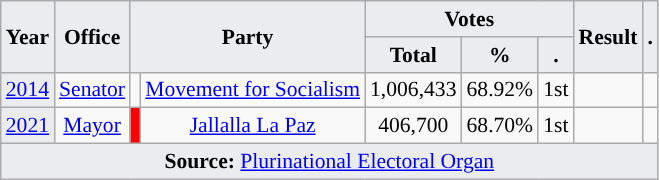<table class="wikitable" style="font-size:90%; text-align:center;">
<tr>
<th style="background-color:#EAECF0;" rowspan=2>Year</th>
<th style="background-color:#EAECF0;" rowspan=2>Office</th>
<th style="background-color:#EAECF0;" colspan=2 rowspan=2>Party</th>
<th style="background-color:#EAECF0;" colspan=3>Votes</th>
<th style="background-color:#EAECF0;" rowspan=2>Result</th>
<th style="background-color:#EAECF0;" rowspan=2>.</th>
</tr>
<tr>
<th style="background-color:#EAECF0;">Total</th>
<th style="background-color:#EAECF0;">%</th>
<th style="background-color:#EAECF0;">.</th>
</tr>
<tr>
<td style="background-color:#EAECF0;"><a href='#'>2014</a></td>
<td><a href='#'>Senator</a></td>
<td style="background-color:"></td>
<td><a href='#'>Movement for Socialism</a></td>
<td>1,006,433</td>
<td>68.92%</td>
<td>1st</td>
<td></td>
<td></td>
</tr>
<tr>
<td style="background-color:#EAECF0;"><a href='#'>2021</a></td>
<td><a href='#'>Mayor</a></td>
<td style="background-color:#FD0002;"></td>
<td><a href='#'>Jallalla La Paz</a></td>
<td>406,700</td>
<td>68.70%</td>
<td>1st</td>
<td></td>
<td></td>
</tr>
<tr>
<td style="background-color:#EAECF0;" colspan=9><strong>Source:</strong> <a href='#'>Plurinational Electoral Organ</a>  </td>
</tr>
</table>
